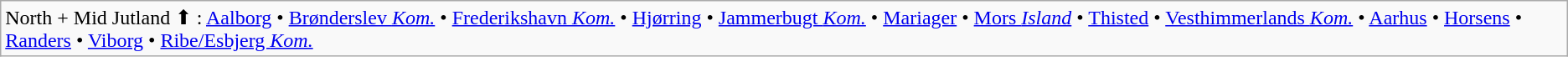<table class="wikitable">
<tr>
<td>North + Mid Jutland ⬆ : <a href='#'>Aalborg</a> • <a href='#'>Brønderslev <em>Kom.</em></a> • <a href='#'>Frederikshavn <em>Kom.</em></a> • <a href='#'>Hjørring</a> • <a href='#'>Jammerbugt <em>Kom.</em></a> • <a href='#'>Mariager</a> • <a href='#'>Mors <em>Island</em></a> • <a href='#'>Thisted</a> • <a href='#'>Vesthimmerlands <em>Kom.</em></a> • <a href='#'>Aarhus</a> • <a href='#'>Horsens</a> • <a href='#'>Randers</a> • <a href='#'>Viborg</a> • <a href='#'>Ribe/Esbjerg <em>Kom.</em></a></td>
</tr>
</table>
